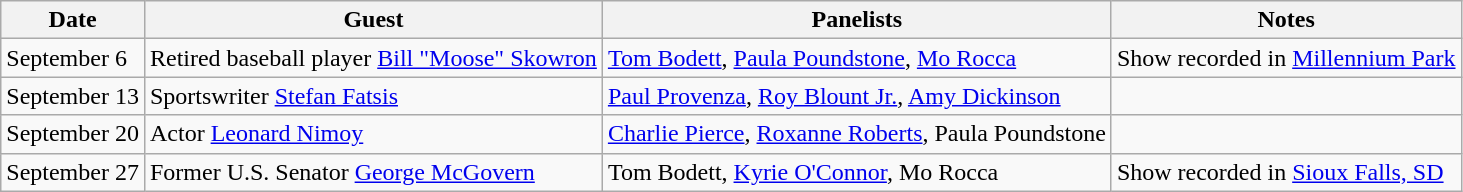<table class="wikitable">
<tr>
<th>Date</th>
<th>Guest</th>
<th>Panelists</th>
<th>Notes</th>
</tr>
<tr>
<td>September 6</td>
<td>Retired baseball player <a href='#'>Bill "Moose" Skowron</a></td>
<td><a href='#'>Tom Bodett</a>, <a href='#'>Paula Poundstone</a>, <a href='#'>Mo Rocca</a></td>
<td>Show recorded in <a href='#'>Millennium Park</a> </td>
</tr>
<tr>
<td>September 13</td>
<td>Sportswriter <a href='#'>Stefan Fatsis</a></td>
<td><a href='#'>Paul Provenza</a>, <a href='#'>Roy Blount Jr.</a>, <a href='#'>Amy Dickinson</a></td>
<td></td>
</tr>
<tr>
<td>September 20</td>
<td>Actor <a href='#'>Leonard Nimoy</a></td>
<td><a href='#'>Charlie Pierce</a>, <a href='#'>Roxanne Roberts</a>, Paula Poundstone</td>
<td></td>
</tr>
<tr>
<td>September 27</td>
<td>Former U.S. Senator <a href='#'>George McGovern</a></td>
<td>Tom Bodett, <a href='#'>Kyrie O'Connor</a>, Mo Rocca</td>
<td>Show recorded in <a href='#'>Sioux Falls, SD</a> </td>
</tr>
</table>
